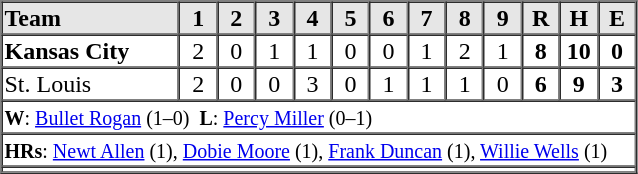<table border=1 cellspacing=0 width=425 style="margin-left:3em;">
<tr style="text-align:center; background-color:#e6e6e6;">
<th align=left width=28%>Team</th>
<th width=6%>1</th>
<th width=6%>2</th>
<th width=6%>3</th>
<th width=6%>4</th>
<th width=6%>5</th>
<th width=6%>6</th>
<th width=6%>7</th>
<th width=6%>8</th>
<th width=6%>9</th>
<th width=6%>R</th>
<th width=6%>H</th>
<th width=6%>E</th>
</tr>
<tr style="text-align:center;">
<td align=left><strong>Kansas City</strong></td>
<td>2</td>
<td>0</td>
<td>1</td>
<td>1</td>
<td>0</td>
<td>0</td>
<td>1</td>
<td>2</td>
<td>1</td>
<td><strong>8</strong></td>
<td><strong>10</strong></td>
<td><strong>0</strong></td>
</tr>
<tr style="text-align:center;">
<td align=left>St. Louis</td>
<td>2</td>
<td>0</td>
<td>0</td>
<td>3</td>
<td>0</td>
<td>1</td>
<td>1</td>
<td>1</td>
<td>0</td>
<td><strong>6</strong></td>
<td><strong>9</strong></td>
<td><strong>3</strong></td>
</tr>
<tr style="text-align:left;">
<td colspan=14><small><strong>W</strong>: <a href='#'>Bullet Rogan</a> (1–0)  <strong>L</strong>: <a href='#'>Percy Miller</a> (0–1)</small></td>
</tr>
<tr style="text-align:left;">
<td colspan=14><small><strong>HRs</strong>: <a href='#'>Newt Allen</a> (1), <a href='#'>Dobie Moore</a> (1), <a href='#'>Frank Duncan</a> (1), <a href='#'>Willie Wells</a> (1)</small></td>
</tr>
<tr style="text-align:left;">
<td colspan=14></td>
</tr>
<tr style="text-align:left;">
</tr>
</table>
